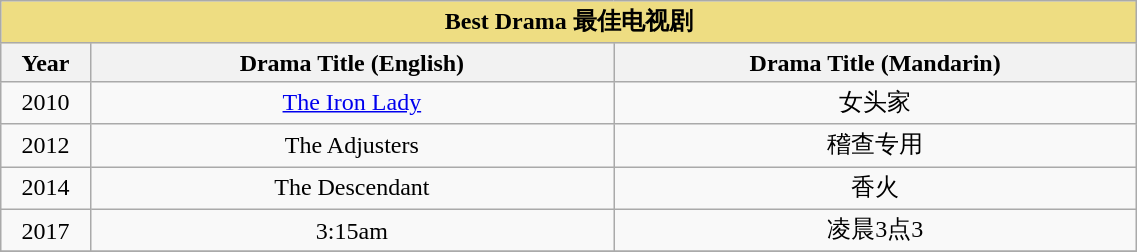<table class="sortable wikitable" width="60%" cellpadding="5" style="text-align:center">
<tr>
<th colspan=4 style="background-color:#EEDD82"><strong>Best Drama 最佳电视剧</strong></th>
</tr>
<tr>
<th width=5%>Year</th>
<th width="30%">Drama Title (English)</th>
<th width="30%">Drama Title (Mandarin)</th>
</tr>
<tr>
<td>2010</td>
<td><a href='#'>The Iron Lady</a></td>
<td>女头家</td>
</tr>
<tr>
<td>2012</td>
<td>The Adjusters</td>
<td>稽查专用</td>
</tr>
<tr>
<td>2014</td>
<td>The Descendant</td>
<td>香火</td>
</tr>
<tr>
<td>2017</td>
<td>3:15am</td>
<td>凌晨3点3</td>
</tr>
<tr>
</tr>
</table>
